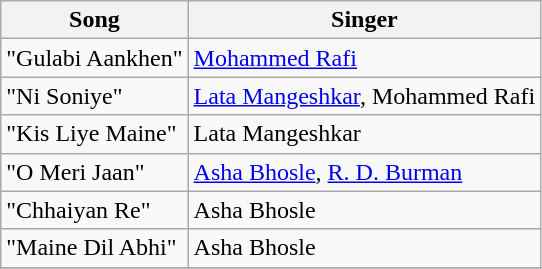<table class="wikitable">
<tr>
<th>Song</th>
<th>Singer</th>
</tr>
<tr>
<td>"Gulabi Aankhen"</td>
<td><a href='#'>Mohammed Rafi</a></td>
</tr>
<tr>
<td>"Ni Soniye"</td>
<td><a href='#'>Lata Mangeshkar</a>, Mohammed Rafi</td>
</tr>
<tr>
<td>"Kis Liye Maine"</td>
<td>Lata Mangeshkar</td>
</tr>
<tr>
<td>"O Meri Jaan"</td>
<td><a href='#'>Asha Bhosle</a>, <a href='#'>R. D. Burman</a></td>
</tr>
<tr>
<td>"Chhaiyan Re"</td>
<td>Asha Bhosle</td>
</tr>
<tr>
<td>"Maine Dil Abhi"</td>
<td>Asha Bhosle</td>
</tr>
<tr>
</tr>
</table>
